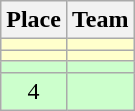<table class="wikitable">
<tr>
<th>Place</th>
<th>Team</th>
</tr>
<tr bgcolor=#ffffcc>
<td align=center></td>
<td></td>
</tr>
<tr bgcolor=#ffffcc>
<td align=center></td>
<td></td>
</tr>
<tr bgcolor=#ccffcc>
<td align=center></td>
<td></td>
</tr>
<tr bgcolor=#ccffcc>
<td align=center>4</td>
<td></td>
</tr>
</table>
